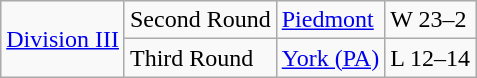<table class="wikitable">
<tr>
<td rowspan="5"><a href='#'>Division III</a></td>
<td>Second Round</td>
<td><a href='#'>Piedmont</a></td>
<td>W 23–2</td>
</tr>
<tr>
<td>Third Round</td>
<td><a href='#'>York (PA)</a></td>
<td>L 12–14</td>
</tr>
</table>
